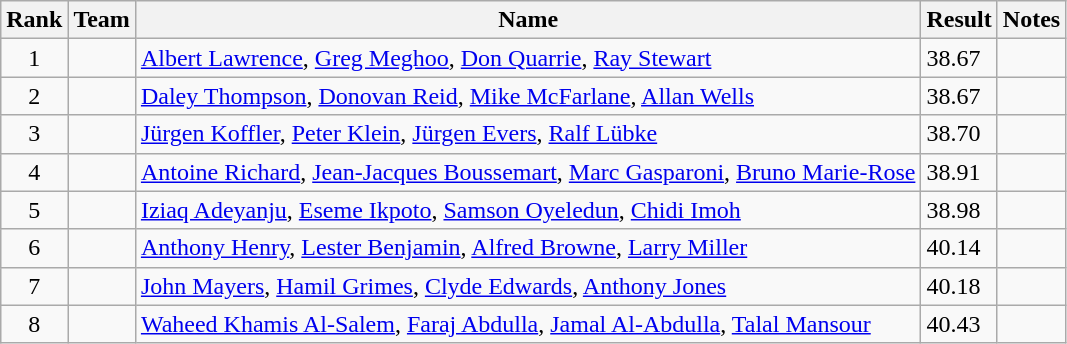<table class="sortable wikitable">
<tr>
<th>Rank</th>
<th>Team</th>
<th>Name</th>
<th>Result</th>
<th>Notes</th>
</tr>
<tr>
<td align="center">1</td>
<td></td>
<td><a href='#'>Albert Lawrence</a>, <a href='#'>Greg Meghoo</a>, <a href='#'>Don Quarrie</a>, <a href='#'>Ray Stewart</a></td>
<td>38.67</td>
<td></td>
</tr>
<tr>
<td align="center">2</td>
<td></td>
<td><a href='#'>Daley Thompson</a>, <a href='#'>Donovan Reid</a>, <a href='#'>Mike McFarlane</a>, <a href='#'>Allan Wells</a></td>
<td>38.67</td>
<td></td>
</tr>
<tr>
<td align="center">3</td>
<td></td>
<td><a href='#'>Jürgen Koffler</a>, <a href='#'>Peter Klein</a>, <a href='#'>Jürgen Evers</a>, <a href='#'>Ralf Lübke</a></td>
<td>38.70</td>
<td></td>
</tr>
<tr>
<td align="center">4</td>
<td></td>
<td><a href='#'>Antoine Richard</a>, <a href='#'>Jean-Jacques Boussemart</a>, <a href='#'>Marc Gasparoni</a>, <a href='#'>Bruno Marie-Rose</a></td>
<td>38.91</td>
<td></td>
</tr>
<tr>
<td align="center">5</td>
<td></td>
<td><a href='#'>Iziaq Adeyanju</a>, <a href='#'>Eseme Ikpoto</a>, <a href='#'>Samson Oyeledun</a>, <a href='#'>Chidi Imoh</a></td>
<td>38.98</td>
<td></td>
</tr>
<tr>
<td align="center">6</td>
<td></td>
<td><a href='#'>Anthony Henry</a>, <a href='#'>Lester Benjamin</a>, <a href='#'>Alfred Browne</a>, <a href='#'>Larry Miller</a></td>
<td>40.14</td>
<td></td>
</tr>
<tr>
<td align="center">7</td>
<td></td>
<td><a href='#'>John Mayers</a>, <a href='#'>Hamil Grimes</a>, <a href='#'>Clyde Edwards</a>, <a href='#'>Anthony Jones</a></td>
<td>40.18</td>
<td></td>
</tr>
<tr>
<td align="center">8</td>
<td></td>
<td><a href='#'>Waheed Khamis Al-Salem</a>, <a href='#'>Faraj Abdulla</a>, <a href='#'>Jamal Al-Abdulla</a>, <a href='#'>Talal Mansour</a></td>
<td>40.43</td>
<td></td>
</tr>
</table>
